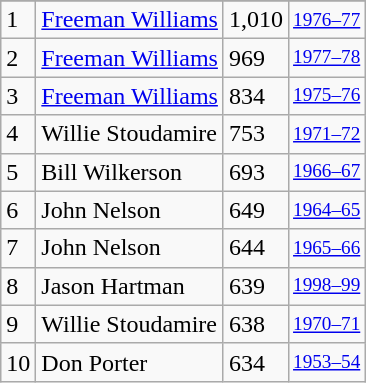<table class="wikitable">
<tr>
</tr>
<tr>
<td>1</td>
<td><a href='#'>Freeman Williams</a></td>
<td>1,010</td>
<td style="font-size:80%;"><a href='#'>1976–77</a></td>
</tr>
<tr>
<td>2</td>
<td><a href='#'>Freeman Williams</a></td>
<td>969</td>
<td style="font-size:80%;"><a href='#'>1977–78</a></td>
</tr>
<tr>
<td>3</td>
<td><a href='#'>Freeman Williams</a></td>
<td>834</td>
<td style="font-size:80%;"><a href='#'>1975–76</a></td>
</tr>
<tr>
<td>4</td>
<td>Willie Stoudamire</td>
<td>753</td>
<td style="font-size:80%;"><a href='#'>1971–72</a></td>
</tr>
<tr>
<td>5</td>
<td>Bill Wilkerson</td>
<td>693</td>
<td style="font-size:80%;"><a href='#'>1966–67</a></td>
</tr>
<tr>
<td>6</td>
<td>John Nelson</td>
<td>649</td>
<td style="font-size:80%;"><a href='#'>1964–65</a></td>
</tr>
<tr>
<td>7</td>
<td>John Nelson</td>
<td>644</td>
<td style="font-size:80%;"><a href='#'>1965–66</a></td>
</tr>
<tr>
<td>8</td>
<td>Jason Hartman</td>
<td>639</td>
<td style="font-size:80%;"><a href='#'>1998–99</a></td>
</tr>
<tr>
<td>9</td>
<td>Willie Stoudamire</td>
<td>638</td>
<td style="font-size:80%;"><a href='#'>1970–71</a></td>
</tr>
<tr>
<td>10</td>
<td>Don Porter</td>
<td>634</td>
<td style="font-size:80%;"><a href='#'>1953–54</a></td>
</tr>
</table>
